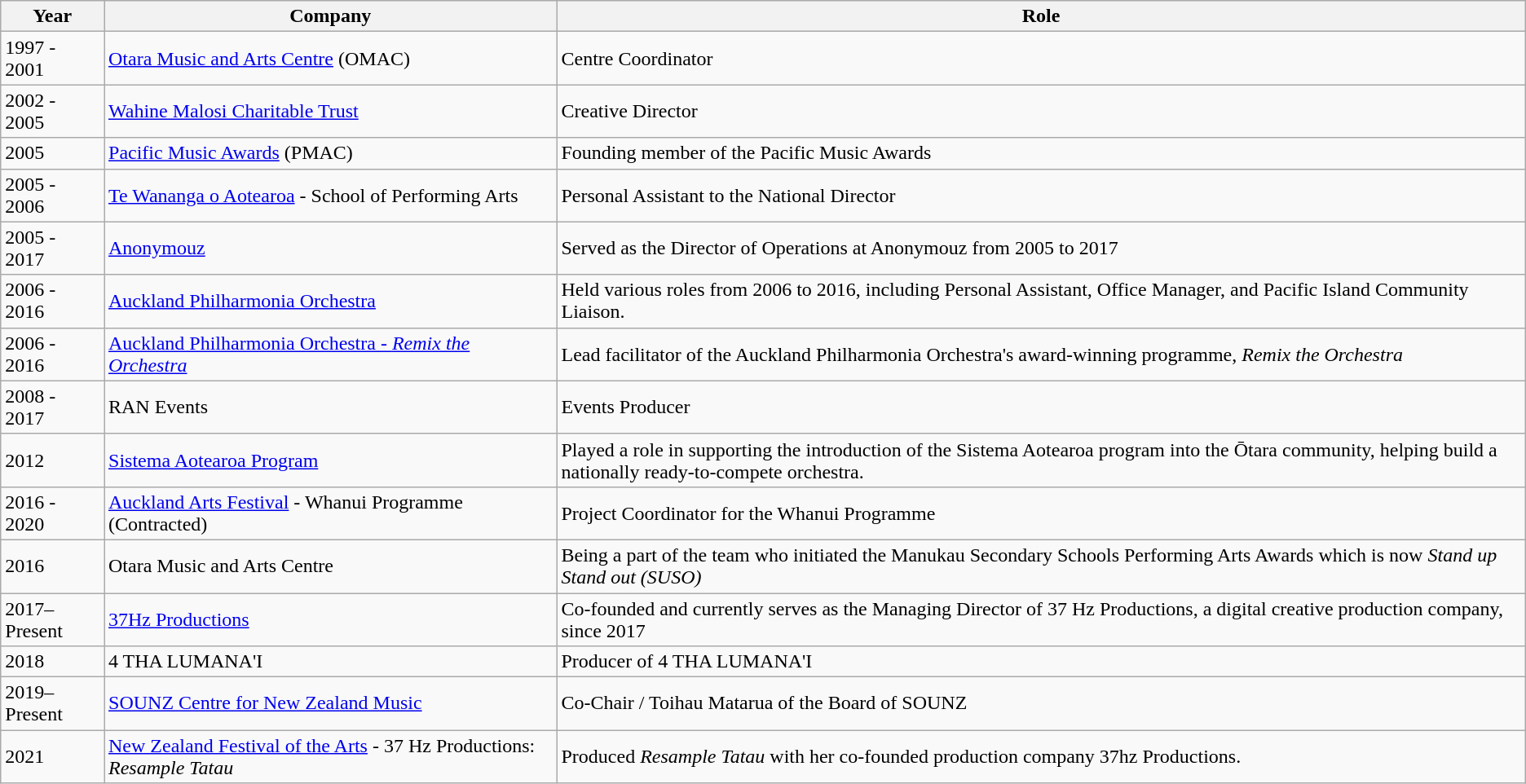<table class="wikitable">
<tr>
<th>Year</th>
<th>Company</th>
<th>Role</th>
</tr>
<tr>
<td>1997 - 2001</td>
<td><a href='#'>Otara Music and Arts Centre</a> (OMAC)</td>
<td>Centre Coordinator</td>
</tr>
<tr>
<td>2002 - 2005</td>
<td><a href='#'>Wahine Malosi Charitable Trust</a></td>
<td>Creative Director</td>
</tr>
<tr>
<td>2005</td>
<td><a href='#'>Pacific Music Awards</a> (PMAC)</td>
<td>Founding member of the Pacific Music Awards</td>
</tr>
<tr>
<td>2005 - 2006</td>
<td><a href='#'>Te Wananga o Aotearoa</a> - School of Performing Arts</td>
<td>Personal Assistant to the National Director</td>
</tr>
<tr>
<td>2005 - 2017</td>
<td><a href='#'>Anonymouz</a></td>
<td>Served as the Director of Operations at Anonymouz from 2005 to 2017</td>
</tr>
<tr>
<td>2006 - 2016</td>
<td><a href='#'>Auckland Philharmonia Orchestra</a></td>
<td>Held various roles from 2006 to 2016, including Personal Assistant, Office Manager, and Pacific Island Community Liaison.</td>
</tr>
<tr>
<td>2006 - 2016</td>
<td><a href='#'>Auckland Philharmonia Orchestra - <em>Remix the Orchestra</em></a></td>
<td>Lead facilitator of the Auckland Philharmonia Orchestra's award-winning programme, <em>Remix the Orchestra</em></td>
</tr>
<tr>
<td>2008 - 2017</td>
<td>RAN Events</td>
<td>Events Producer</td>
</tr>
<tr>
<td>2012</td>
<td><a href='#'>Sistema Aotearoa Program</a></td>
<td>Played a role in supporting the introduction of the Sistema Aotearoa program into the Ōtara community, helping build a nationally ready-to-compete orchestra.</td>
</tr>
<tr>
<td>2016 - 2020</td>
<td><a href='#'>Auckland Arts Festival</a> - Whanui Programme<br>(Contracted)</td>
<td>Project Coordinator for the Whanui Programme</td>
</tr>
<tr>
<td>2016</td>
<td>Otara Music and Arts Centre</td>
<td>Being a part of the team who initiated the Manukau Secondary Schools Performing Arts Awards which is now <em>Stand up Stand out (SUSO)</em></td>
</tr>
<tr>
<td>2017–Present</td>
<td><a href='#'>37Hz Productions</a></td>
<td>Co-founded and currently serves as the Managing Director of 37 Hz Productions, a digital creative production company, since 2017</td>
</tr>
<tr>
<td>2018</td>
<td>4 THA LUMANA'I</td>
<td>Producer of 4 THA LUMANA'I</td>
</tr>
<tr>
<td>2019–Present</td>
<td><a href='#'>SOUNZ Centre for New Zealand Music</a></td>
<td>Co-Chair / Toihau Matarua of the Board of SOUNZ</td>
</tr>
<tr>
<td>2021</td>
<td><a href='#'>New Zealand Festival of the Arts</a> - 37 Hz Productions: <em>Resample Tatau</em></td>
<td>Produced <em>Resample Tatau</em> with her co-founded production company 37hz Productions.</td>
</tr>
</table>
